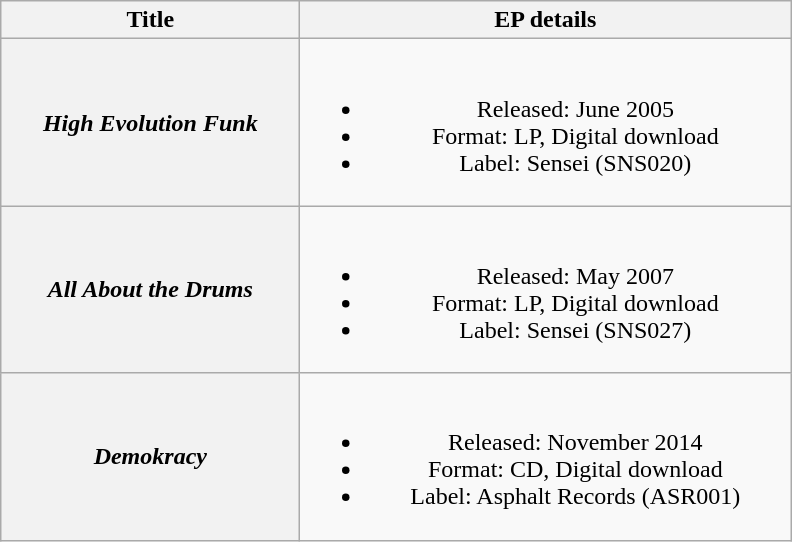<table class="wikitable plainrowheaders" style="text-align:center;" border="1">
<tr>
<th scope="col" rowspan="1" style="width:12em;">Title</th>
<th scope="col" rowspan="1" style="width:20em;">EP details</th>
</tr>
<tr>
<th scope="row"><em>High Evolution Funk</em></th>
<td><br><ul><li>Released: June 2005</li><li>Format: LP, Digital download</li><li>Label: Sensei (SNS020)</li></ul></td>
</tr>
<tr>
<th scope="row"><em>All About the Drums</em></th>
<td><br><ul><li>Released: May 2007</li><li>Format: LP, Digital download</li><li>Label: Sensei (SNS027)</li></ul></td>
</tr>
<tr>
<th scope="row"><em>Demokracy</em></th>
<td><br><ul><li>Released: November 2014</li><li>Format: CD, Digital download</li><li>Label: Asphalt Records (ASR001)</li></ul></td>
</tr>
</table>
